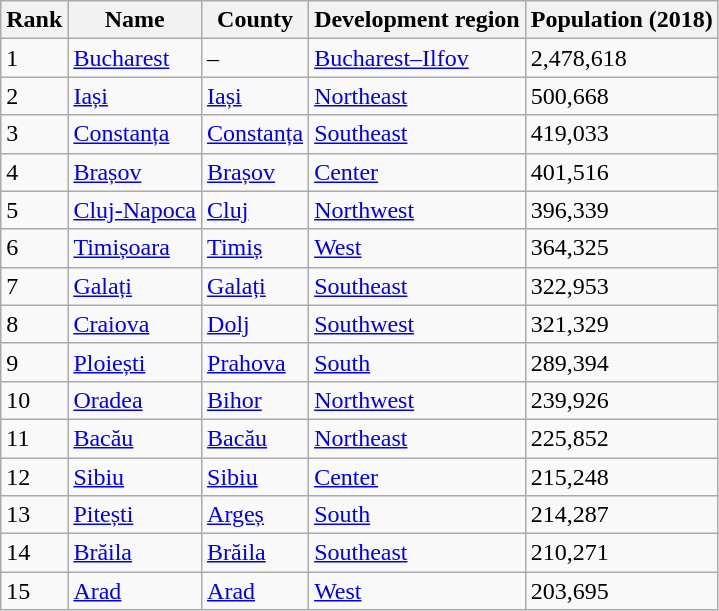<table class="wikitable sortable">
<tr>
<th>Rank</th>
<th>Name</th>
<th>County</th>
<th>Development region</th>
<th>Population (2018)</th>
</tr>
<tr>
<td>1</td>
<td><a href='#'>Bucharest</a></td>
<td>–</td>
<td><a href='#'>Bucharest–Ilfov</a></td>
<td>2,478,618</td>
</tr>
<tr>
<td>2</td>
<td><a href='#'>Iași</a></td>
<td><a href='#'>Iași</a></td>
<td><a href='#'>Northeast</a></td>
<td>500,668</td>
</tr>
<tr>
<td>3</td>
<td><a href='#'>Constanța</a></td>
<td><a href='#'>Constanța</a></td>
<td><a href='#'>Southeast</a></td>
<td>419,033</td>
</tr>
<tr>
<td>4</td>
<td><a href='#'>Brașov</a></td>
<td><a href='#'>Brașov</a></td>
<td><a href='#'>Center</a></td>
<td>401,516</td>
</tr>
<tr>
<td>5</td>
<td><a href='#'>Cluj-Napoca</a></td>
<td><a href='#'>Cluj</a></td>
<td><a href='#'>Northwest</a></td>
<td>396,339</td>
</tr>
<tr>
<td>6</td>
<td><a href='#'>Timișoara</a></td>
<td><a href='#'>Timiș</a></td>
<td><a href='#'>West</a></td>
<td>364,325</td>
</tr>
<tr>
<td>7</td>
<td><a href='#'>Galați</a></td>
<td><a href='#'>Galați</a></td>
<td><a href='#'>Southeast</a></td>
<td>322,953</td>
</tr>
<tr>
<td>8</td>
<td><a href='#'>Craiova</a></td>
<td><a href='#'>Dolj</a></td>
<td><a href='#'>Southwest</a></td>
<td>321,329</td>
</tr>
<tr>
<td>9</td>
<td><a href='#'>Ploiești</a></td>
<td><a href='#'>Prahova</a></td>
<td><a href='#'>South</a></td>
<td>289,394</td>
</tr>
<tr>
<td>10</td>
<td><a href='#'>Oradea</a></td>
<td><a href='#'>Bihor</a></td>
<td><a href='#'>Northwest</a></td>
<td>239,926</td>
</tr>
<tr>
<td>11</td>
<td><a href='#'>Bacău</a></td>
<td><a href='#'>Bacău</a></td>
<td><a href='#'>Northeast</a></td>
<td>225,852</td>
</tr>
<tr>
<td>12</td>
<td><a href='#'>Sibiu</a></td>
<td><a href='#'>Sibiu</a></td>
<td><a href='#'>Center</a></td>
<td>215,248</td>
</tr>
<tr>
<td>13</td>
<td><a href='#'>Pitești</a></td>
<td><a href='#'>Argeș</a></td>
<td><a href='#'>South</a></td>
<td>214,287</td>
</tr>
<tr>
<td>14</td>
<td><a href='#'>Brăila</a></td>
<td><a href='#'>Brăila</a></td>
<td><a href='#'>Southeast</a></td>
<td>210,271</td>
</tr>
<tr>
<td>15</td>
<td><a href='#'>Arad</a></td>
<td><a href='#'>Arad</a></td>
<td><a href='#'>West</a></td>
<td>203,695</td>
</tr>
</table>
